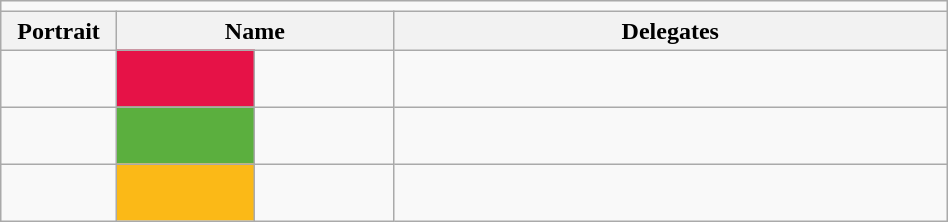<table class="wikitable" style="text-align:center; width:50%; border:1px #AAAAFF solid">
<tr>
<td colspan=5></td>
</tr>
<tr>
<th width=5%>Portrait</th>
<th colspan=2 width =20%>Name</th>
<th width =40%>Delegates</th>
</tr>
<tr>
<td></td>
<td style="background:#E61247;"></td>
<td></td>
<td style="font-size:90%; padding:10px;"><br></td>
</tr>
<tr>
<td></td>
<td style="background:#5BAF3E;"></td>
<td></td>
<td style="font-size:90%; padding:10px;"><br></td>
</tr>
<tr>
<td></td>
<td style="background:#FBB917;"></td>
<td></td>
<td style="font-size:90%; padding:10px;"><br></td>
</tr>
</table>
